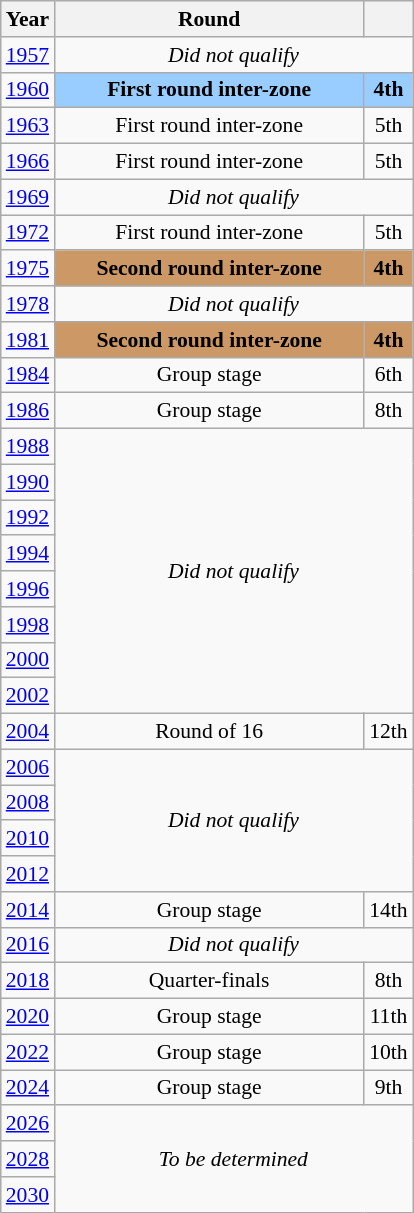<table class="wikitable" style="text-align: center; font-size:90%">
<tr>
<th>Year</th>
<th style="width:200px">Round</th>
<th></th>
</tr>
<tr>
<td><a href='#'>1957</a></td>
<td colspan="2"><em>Did not qualify</em></td>
</tr>
<tr>
<td><a href='#'>1960</a></td>
<td bgcolor="9acdff"><strong>First round inter-zone</strong></td>
<td bgcolor="9acdff"><strong>4th</strong></td>
</tr>
<tr>
<td><a href='#'>1963</a></td>
<td>First round inter-zone</td>
<td>5th</td>
</tr>
<tr>
<td><a href='#'>1966</a></td>
<td>First round inter-zone</td>
<td>5th</td>
</tr>
<tr>
<td><a href='#'>1969</a></td>
<td colspan="2"><em>Did not qualify</em></td>
</tr>
<tr>
<td><a href='#'>1972</a></td>
<td>First round inter-zone</td>
<td>5th</td>
</tr>
<tr>
<td><a href='#'>1975</a></td>
<td bgcolor="cc9966"><strong>Second round inter-zone</strong></td>
<td bgcolor="cc9966"><strong>4th</strong></td>
</tr>
<tr>
<td><a href='#'>1978</a></td>
<td colspan="2"><em>Did not qualify</em></td>
</tr>
<tr>
<td><a href='#'>1981</a></td>
<td bgcolor="cc9966"><strong>Second round inter-zone</strong></td>
<td bgcolor="cc9966"><strong>4th</strong></td>
</tr>
<tr>
<td><a href='#'>1984</a></td>
<td>Group stage</td>
<td>6th</td>
</tr>
<tr>
<td><a href='#'>1986</a></td>
<td>Group stage</td>
<td>8th</td>
</tr>
<tr>
<td><a href='#'>1988</a></td>
<td colspan="2" rowspan="8"><em>Did not qualify</em></td>
</tr>
<tr>
<td><a href='#'>1990</a></td>
</tr>
<tr>
<td><a href='#'>1992</a></td>
</tr>
<tr>
<td><a href='#'>1994</a></td>
</tr>
<tr>
<td><a href='#'>1996</a></td>
</tr>
<tr>
<td><a href='#'>1998</a></td>
</tr>
<tr>
<td><a href='#'>2000</a></td>
</tr>
<tr>
<td><a href='#'>2002</a></td>
</tr>
<tr>
<td><a href='#'>2004</a></td>
<td>Round of 16</td>
<td>12th</td>
</tr>
<tr>
<td><a href='#'>2006</a></td>
<td colspan="2" rowspan="4"><em>Did not qualify</em></td>
</tr>
<tr>
<td><a href='#'>2008</a></td>
</tr>
<tr>
<td><a href='#'>2010</a></td>
</tr>
<tr>
<td><a href='#'>2012</a></td>
</tr>
<tr>
<td><a href='#'>2014</a></td>
<td>Group stage</td>
<td>14th</td>
</tr>
<tr>
<td><a href='#'>2016</a></td>
<td colspan="2"><em>Did not qualify</em></td>
</tr>
<tr>
<td><a href='#'>2018</a></td>
<td>Quarter-finals</td>
<td>8th</td>
</tr>
<tr>
<td><a href='#'>2020</a></td>
<td>Group stage</td>
<td>11th</td>
</tr>
<tr>
<td><a href='#'>2022</a></td>
<td>Group stage</td>
<td>10th</td>
</tr>
<tr>
<td><a href='#'>2024</a></td>
<td>Group stage</td>
<td>9th</td>
</tr>
<tr>
<td><a href='#'>2026</a></td>
<td colspan="2" rowspan="3"><em>To be determined</em></td>
</tr>
<tr>
<td><a href='#'>2028</a></td>
</tr>
<tr>
<td><a href='#'>2030</a></td>
</tr>
</table>
